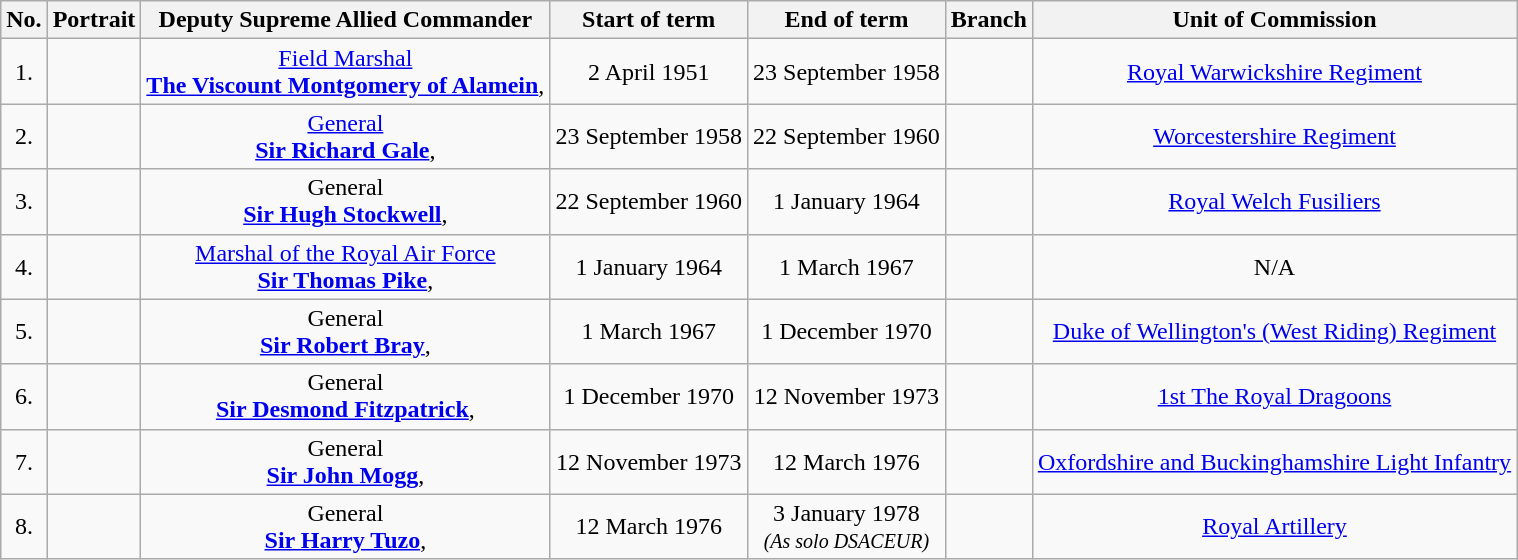<table class="wikitable" style="text-align:center">
<tr>
<th>No.</th>
<th>Portrait</th>
<th>Deputy Supreme Allied Commander</th>
<th>Start of term</th>
<th>End of term</th>
<th>Branch</th>
<th>Unit of Commission</th>
</tr>
<tr>
<td>1.</td>
<td></td>
<td><a href='#'>Field Marshal</a><br><a href='#'><strong>The Viscount Montgomery of Alamein</strong></a>, </td>
<td>2 April 1951</td>
<td>23 September 1958</td>
<td></td>
<td><a href='#'>Royal Warwickshire Regiment</a></td>
</tr>
<tr>
<td>2.</td>
<td></td>
<td><a href='#'>General</a><br><a href='#'><strong>Sir Richard Gale</strong></a>, </td>
<td>23 September 1958</td>
<td>22 September 1960</td>
<td></td>
<td><a href='#'>Worcestershire Regiment</a></td>
</tr>
<tr>
<td>3.</td>
<td></td>
<td>General<br><a href='#'><strong>Sir Hugh Stockwell</strong></a>, </td>
<td>22 September 1960</td>
<td>1 January 1964</td>
<td></td>
<td><a href='#'>Royal Welch Fusiliers</a></td>
</tr>
<tr>
<td>4.</td>
<td></td>
<td><a href='#'>Marshal of the Royal Air Force</a><br><a href='#'><strong>Sir Thomas Pike</strong></a>, </td>
<td>1 January 1964</td>
<td>1 March 1967</td>
<td></td>
<td>N/A</td>
</tr>
<tr>
<td>5.</td>
<td></td>
<td>General<br><a href='#'><strong>Sir Robert Bray</strong></a>, </td>
<td>1 March 1967</td>
<td>1 December 1970</td>
<td></td>
<td><a href='#'>Duke of Wellington's (West Riding) Regiment</a></td>
</tr>
<tr>
<td>6.</td>
<td></td>
<td>General<br><a href='#'><strong>Sir Desmond Fitzpatrick</strong></a>, </td>
<td>1 December 1970</td>
<td>12 November 1973</td>
<td></td>
<td><a href='#'>1st The Royal Dragoons</a></td>
</tr>
<tr>
<td>7.</td>
<td></td>
<td>General<br><a href='#'><strong>Sir John Mogg</strong></a>, </td>
<td>12 November 1973</td>
<td>12 March 1976</td>
<td></td>
<td><a href='#'>Oxfordshire and Buckinghamshire Light Infantry</a></td>
</tr>
<tr>
<td>8.</td>
<td></td>
<td>General<br><a href='#'><strong>Sir Harry Tuzo</strong></a>, </td>
<td>12 March 1976</td>
<td>3 January 1978<br><small><em>(As solo DSACEUR)</em></small></td>
<td></td>
<td><a href='#'>Royal Artillery</a></td>
</tr>
</table>
